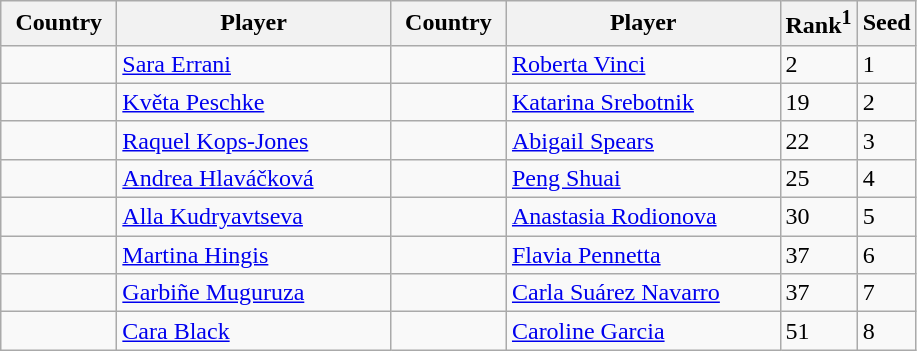<table class="sortable wikitable">
<tr>
<th width="70">Country</th>
<th width="175">Player</th>
<th width="70">Country</th>
<th width="175">Player</th>
<th>Rank<sup>1</sup></th>
<th>Seed</th>
</tr>
<tr>
<td></td>
<td><a href='#'>Sara Errani</a></td>
<td></td>
<td><a href='#'>Roberta Vinci</a></td>
<td>2</td>
<td>1</td>
</tr>
<tr>
<td></td>
<td><a href='#'>Květa Peschke</a></td>
<td></td>
<td><a href='#'>Katarina Srebotnik</a></td>
<td>19</td>
<td>2</td>
</tr>
<tr>
<td></td>
<td><a href='#'>Raquel Kops-Jones</a></td>
<td></td>
<td><a href='#'>Abigail Spears</a></td>
<td>22</td>
<td>3</td>
</tr>
<tr>
<td></td>
<td><a href='#'>Andrea Hlaváčková</a></td>
<td></td>
<td><a href='#'>Peng Shuai</a></td>
<td>25</td>
<td>4</td>
</tr>
<tr>
<td></td>
<td><a href='#'>Alla Kudryavtseva</a></td>
<td></td>
<td><a href='#'>Anastasia Rodionova</a></td>
<td>30</td>
<td>5</td>
</tr>
<tr>
<td></td>
<td><a href='#'>Martina Hingis</a></td>
<td></td>
<td><a href='#'>Flavia Pennetta</a></td>
<td>37</td>
<td>6</td>
</tr>
<tr>
<td></td>
<td><a href='#'>Garbiñe Muguruza</a></td>
<td></td>
<td><a href='#'>Carla Suárez Navarro</a></td>
<td>37</td>
<td>7</td>
</tr>
<tr>
<td></td>
<td><a href='#'>Cara Black</a></td>
<td></td>
<td><a href='#'>Caroline Garcia</a></td>
<td>51</td>
<td>8</td>
</tr>
</table>
